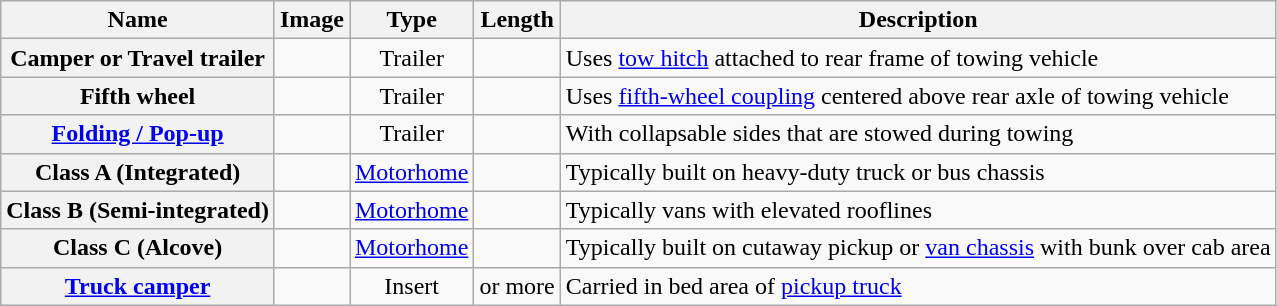<table class="wikitable sortable" style="font-size:100%;text-align:center;">
<tr>
<th>Name</th>
<th class="unsortable">Image</th>
<th>Type</th>
<th>Length</th>
<th class="unsortable">Description</th>
</tr>
<tr>
<th>Camper or Travel trailer</th>
<td></td>
<td>Trailer</td>
<td></td>
<td style="font-size:100%;text-align:left;">Uses <a href='#'>tow hitch</a> attached to rear frame of towing vehicle</td>
</tr>
<tr>
<th>Fifth wheel</th>
<td></td>
<td>Trailer</td>
<td></td>
<td style="font-size:100%;text-align:left;">Uses <a href='#'>fifth-wheel coupling</a> centered above rear axle of towing vehicle</td>
</tr>
<tr>
<th><a href='#'>Folding / Pop-up</a></th>
<td></td>
<td>Trailer</td>
<td></td>
<td style="font-size:100%;text-align:left;">With collapsable sides that are stowed during towing</td>
</tr>
<tr>
<th>Class A (Integrated)</th>
<td></td>
<td><a href='#'>Motorhome</a></td>
<td></td>
<td style="font-size:100%;text-align:left;">Typically built on heavy-duty truck or bus chassis</td>
</tr>
<tr>
<th>Class B (Semi-integrated)</th>
<td></td>
<td><a href='#'>Motorhome</a></td>
<td></td>
<td style="font-size:100%;text-align:left;">Typically vans with elevated rooflines</td>
</tr>
<tr>
<th>Class C (Alcove)</th>
<td></td>
<td><a href='#'>Motorhome</a></td>
<td></td>
<td style="font-size:100%;text-align:left;">Typically built on cutaway pickup or <a href='#'>van chassis</a> with bunk over cab area</td>
</tr>
<tr>
<th><a href='#'>Truck camper</a></th>
<td></td>
<td>Insert</td>
<td> or more</td>
<td style="font-size:100%;text-align:left;">Carried in bed area of <a href='#'>pickup truck</a></td>
</tr>
</table>
